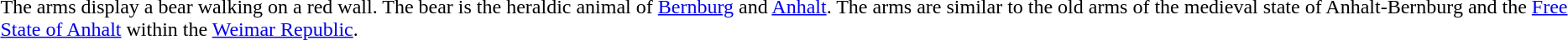<table>
<tr valign=top>
<td><br></td>
<td>The arms display a bear walking on a red wall. The bear is the heraldic animal of <a href='#'>Bernburg</a> and <a href='#'>Anhalt</a>. The arms are similar to the old arms of the medieval state of Anhalt-Bernburg and the <a href='#'>Free State of Anhalt</a> within the <a href='#'>Weimar Republic</a>.</td>
</tr>
</table>
